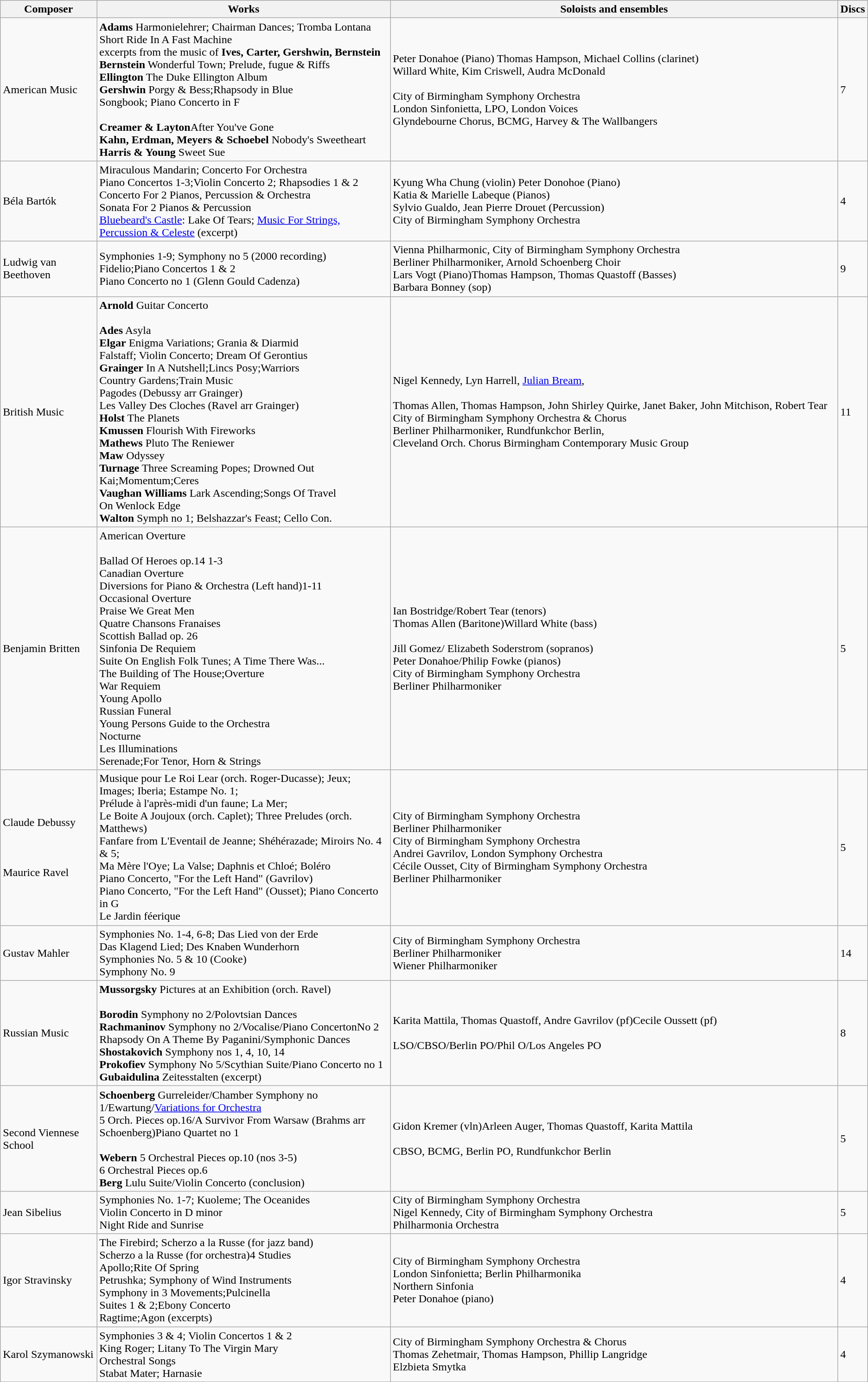<table class="wikitable">
<tr>
<th>Composer</th>
<th>Works</th>
<th>Soloists and ensembles</th>
<th>Discs</th>
</tr>
<tr>
<td>American Music</td>
<td><strong>Adams</strong> Harmonielehrer; Chairman Dances; Tromba Lontana<br>Short Ride In A Fast Machine<br>excerpts from the music of <strong>Ives, Carter, Gershwin, Bernstein</strong><br><strong>Bernstein</strong> Wonderful Town; Prelude, fugue & Riffs<br><strong>Ellington</strong> The Duke Ellington Album<br><strong>Gershwin</strong> Porgy & Bess;Rhapsody in Blue<br>Songbook; Piano Concerto in F<br><br><strong>Creamer & Layton</strong>After You've Gone<br>
<strong>Kahn, Erdman, Meyers & Schoebel</strong> Nobody's Sweetheart<br>
<strong>Harris & Young</strong> Sweet Sue<br></td>
<td>Peter Donahoe (Piano) Thomas Hampson, Michael Collins (clarinet)<br>Willard White, Kim Criswell, Audra McDonald<br><br>City of Birmingham Symphony Orchestra<br>London Sinfonietta, LPO, London Voices<br>Glyndebourne Chorus, BCMG, Harvey & The Wallbangers</td>
<td>7</td>
</tr>
<tr>
<td>Béla Bartók</td>
<td>Miraculous Mandarin; Concerto For Orchestra<br>Piano Concertos 1-3;Violin Concerto 2; Rhapsodies 1 & 2<br>Concerto For 2 Pianos, Percussion & Orchestra<br>Sonata For 2 Pianos & Percussion<br><a href='#'>Bluebeard's Castle</a>: Lake Of Tears; <a href='#'>Music For Strings, Percussion & Celeste</a> (excerpt)</td>
<td>Kyung Wha Chung (violin) Peter Donohoe (Piano)<br>Katia & Marielle Labeque (Pianos)<br>Sylvio Gualdo, Jean Pierre Drouet (Percussion)<br>City of Birmingham Symphony Orchestra</td>
<td>4</td>
</tr>
<tr>
<td>Ludwig van Beethoven</td>
<td>Symphonies 1-9; Symphony no 5 (2000 recording)<br>Fidelio;Piano Concertos 1 & 2<br>Piano Concerto no 1 (Glenn Gould Cadenza)</td>
<td>Vienna Philharmonic, City of Birmingham Symphony Orchestra<br>Berliner Philharmoniker, Arnold Schoenberg Choir<br>Lars Vogt (Piano)Thomas Hampson, Thomas Quastoff (Basses)<br>Barbara Bonney (sop)</td>
<td>9</td>
</tr>
<tr>
<td>British Music</td>
<td><strong>Arnold</strong> Guitar Concerto<br><br><strong>Ades</strong> Asyla<br>
<strong>Elgar</strong> Enigma Variations; Grania & Diarmid<br>
Falstaff; Violin Concerto; Dream Of Gerontius<br>
<strong>Grainger</strong> In A Nutshell;Lincs Posy;Warriors<br>
Country Gardens;Train Music<br>
Pagodes (Debussy arr Grainger)<br>
Les Valley Des Cloches (Ravel arr Grainger)<br>
<strong>Holst</strong> The Planets<br>
<strong>Kmussen</strong> Flourish With Fireworks<br>
<strong>Mathews</strong> Pluto The Reniewer<br>
<strong>Maw</strong> Odyssey<br>
<strong>Turnage</strong> Three Screaming Popes; Drowned Out<br>
Kai;Momentum;Ceres<br>
<strong>Vaughan Williams</strong> Lark Ascending;Songs Of Travel<br>
On Wenlock Edge<br>
<strong>Walton</strong> Symph no 1; Belshazzar's Feast; Cello Con.</td>
<td>Nigel Kennedy, Lyn Harrell, <a href='#'>Julian Bream</a>,<br><br>Thomas Allen, Thomas Hampson, John Shirley Quirke,
Janet Baker, John Mitchison, Robert Tear
City of Birmingham Symphony Orchestra & Chorus<br>Berliner Philharmoniker,
Rundfunkchor Berlin,<br>Cleveland Orch. Chorus
Birmingham Contemporary Music Group</td>
<td>11</td>
</tr>
<tr>
<td>Benjamin Britten</td>
<td>American Overture<br><br>Ballad Of Heroes op.14 1-3<br>
Canadian Overture<br>
Diversions for Piano & Orchestra (Left hand)1-11<br>
Occasional Overture<br>
Praise We Great Men<br>
Quatre Chansons Franaises<br>
Scottish Ballad op. 26<br>
Sinfonia De Requiem<br>
Suite On English Folk Tunes; A Time There Was...<br>
The Building of The House;Overture<br>
War Requiem<br>
Young Apollo<br>
Russian Funeral<br>
Young Persons Guide to the Orchestra<br>
Nocturne<br>
Les Illuminations<br>
Serenade;For Tenor, Horn & Strings</td>
<td>Ian Bostridge/Robert Tear (tenors)<br>Thomas Allen (Baritone)Willard White (bass)<br><br>Jill Gomez/ Elizabeth Soderstrom (sopranos)<br>
Peter Donahoe/Philip Fowke (pianos)<br>
City of Birmingham Symphony Orchestra<br>Berliner Philharmoniker</td>
<td>5</td>
</tr>
<tr>
<td>Claude Debussy<br><br><br><br>Maurice Ravel</td>
<td>Musique pour Le Roi Lear (orch. Roger-Ducasse); Jeux;<br>Images; Iberia; Estampe No. 1;<br>Prélude à l'après-midi d'un faune; La Mer;<br>Le Boite A Joujoux (orch. Caplet); Three Preludes (orch. Matthews)<br>Fanfare from L'Eventail de Jeanne; Shéhérazade; Miroirs No. 4 & 5;<br>Ma Mère l'Oye; La Valse; Daphnis et Chloé; Boléro<br>Piano Concerto, "For the Left Hand" (Gavrilov)<br>Piano Concerto, "For the Left Hand" (Ousset); Piano Concerto in G<br>Le Jardin féerique</td>
<td>City of Birmingham Symphony Orchestra<br>Berliner Philharmoniker<br>City of Birmingham Symphony Orchestra<br>Andrei Gavrilov, London Symphony Orchestra<br>Cécile Ousset, City of Birmingham Symphony Orchestra<br>Berliner Philharmoniker</td>
<td>5</td>
</tr>
<tr>
<td>Gustav Mahler</td>
<td>Symphonies No. 1-4, 6-8; Das Lied von der Erde<br>Das Klagend Lied; Des Knaben Wunderhorn<br>Symphonies No. 5 & 10 (Cooke)<br>Symphony No. 9</td>
<td>City of Birmingham Symphony Orchestra<br>Berliner Philharmoniker<br>Wiener Philharmoniker</td>
<td>14</td>
</tr>
<tr>
<td>Russian Music</td>
<td><strong>Mussorgsky</strong> Pictures at an Exhibition (orch. Ravel)<br><br><strong>Borodin</strong> Symphony no 2/Polovtsian Dances<br>
<strong>Rachmaninov</strong> Symphony no 2/Vocalise/Piano ConcertonNo 2<br>
Rhapsody On A Theme By Paganini/Symphonic Dances<br>
<strong>Shostakovich</strong> Symphony nos 1, 4, 10, 14<br>
<strong>Prokofiev</strong> Symphony No 5/Scythian Suite/Piano Concerto no 1<br>
<strong>Gubaidulina</strong> Zeitesstalten (excerpt)</td>
<td>Karita Mattila, Thomas Quastoff, Andre Gavrilov (pf)Cecile Oussett (pf)<br><br>LSO/CBSO/Berlin PO/Phil O/Los Angeles PO</td>
<td>8</td>
</tr>
<tr>
<td>Second Viennese School</td>
<td><strong>Schoenberg</strong> Gurreleider/Chamber Symphony no 1/Ewartung/<a href='#'>Variations for Orchestra</a><br>5 Orch. Pieces op.16/A Survivor From Warsaw (Brahms arr Schoenberg)Piano Quartet no 1<br><br><strong>Webern</strong> 5 Orchestral Pieces op.10 (nos 3-5)<br>6 Orchestral Pieces op.6<br>
<strong>Berg</strong> Lulu Suite/Violin Concerto (conclusion)</td>
<td>Gidon Kremer (vln)Arleen Auger, Thomas Quastoff, Karita Mattila<br><br>CBSO, BCMG, Berlin PO, Rundfunkchor Berlin</td>
<td>5</td>
</tr>
<tr>
<td>Jean Sibelius</td>
<td>Symphonies No. 1-7; Kuoleme; The Oceanides<br>Violin Concerto in D minor<br>Night Ride and Sunrise</td>
<td>City of Birmingham Symphony Orchestra<br>Nigel Kennedy, City of Birmingham Symphony Orchestra<br>Philharmonia Orchestra</td>
<td>5</td>
</tr>
<tr>
<td>Igor Stravinsky</td>
<td>The Firebird; Scherzo a la Russe (for jazz band)<br>Scherzo a la Russe (for orchestra)4 Studies<br>Apollo;Rite Of Spring<br>Petrushka; Symphony of Wind Instruments<br>Symphony in 3 Movements;Pulcinella<br>Suites 1 & 2;Ebony Concerto<br>Ragtime;Agon (excerpts)</td>
<td>City of Birmingham Symphony Orchestra<br>London Sinfonietta; Berlin Philharmonika<br>Northern Sinfonia<br>Peter Donahoe (piano)</td>
<td>4</td>
</tr>
<tr>
<td>Karol Szymanowski</td>
<td>Symphonies 3 & 4; Violin Concertos 1 & 2<br>King Roger; Litany To The Virgin Mary<br>Orchestral Songs<br>Stabat Mater; Harnasie</td>
<td>City of Birmingham Symphony Orchestra & Chorus<br>Thomas Zehetmair, Thomas Hampson, Phillip Langridge<br>Elzbieta Smytka</td>
<td>4</td>
</tr>
</table>
